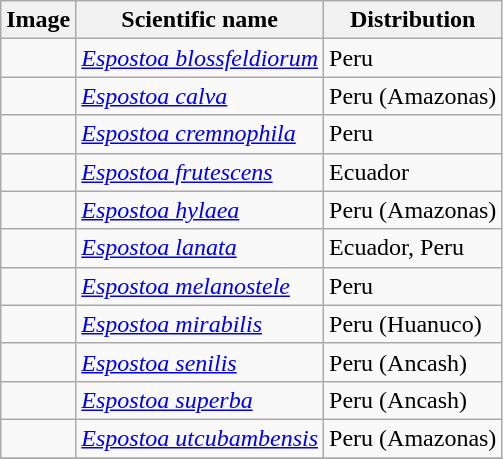<table class="wikitable">
<tr>
<th>Image</th>
<th>Scientific name</th>
<th>Distribution</th>
</tr>
<tr>
<td></td>
<td><em><a href='#'>Espostoa blossfeldiorum</a></em> </td>
<td>Peru</td>
</tr>
<tr>
<td></td>
<td><em><a href='#'>Espostoa calva</a></em> </td>
<td>Peru (Amazonas)</td>
</tr>
<tr>
<td></td>
<td><em><a href='#'>Espostoa cremnophila</a></em> </td>
<td>Peru</td>
</tr>
<tr>
<td></td>
<td><em><a href='#'>Espostoa frutescens</a></em> </td>
<td>Ecuador</td>
</tr>
<tr>
<td></td>
<td><em><a href='#'>Espostoa hylaea</a></em> </td>
<td>Peru (Amazonas)</td>
</tr>
<tr>
<td></td>
<td><em><a href='#'>Espostoa lanata</a></em> </td>
<td>Ecuador, Peru</td>
</tr>
<tr>
<td></td>
<td><em><a href='#'>Espostoa melanostele</a></em> </td>
<td>Peru</td>
</tr>
<tr>
<td></td>
<td><em><a href='#'>Espostoa mirabilis</a></em> </td>
<td>Peru (Huanuco)</td>
</tr>
<tr>
<td></td>
<td><em><a href='#'>Espostoa senilis</a></em> </td>
<td>Peru (Ancash)</td>
</tr>
<tr>
<td></td>
<td><em><a href='#'>Espostoa superba</a></em> </td>
<td>Peru (Ancash)</td>
</tr>
<tr>
<td></td>
<td><em><a href='#'>Espostoa utcubambensis</a></em> </td>
<td>Peru (Amazonas)</td>
</tr>
<tr>
</tr>
</table>
